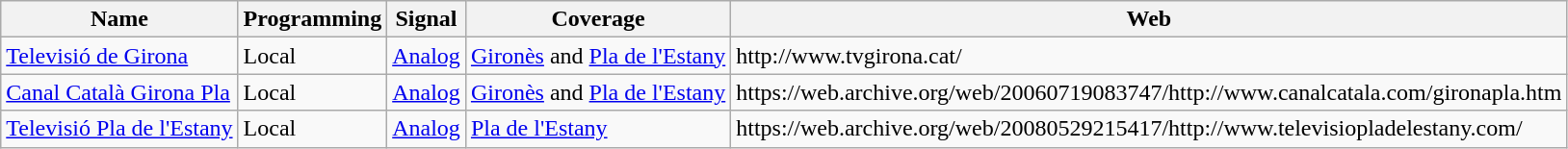<table class="wikitable">
<tr>
<th>Name</th>
<th>Programming</th>
<th>Signal</th>
<th>Coverage</th>
<th>Web</th>
</tr>
<tr>
<td><a href='#'>Televisió de Girona</a></td>
<td>Local</td>
<td><a href='#'>Analog</a></td>
<td><a href='#'>Gironès</a> and <a href='#'>Pla de l'Estany</a></td>
<td>http://www.tvgirona.cat/</td>
</tr>
<tr>
<td><a href='#'>Canal Català Girona Pla</a></td>
<td>Local</td>
<td><a href='#'>Analog</a></td>
<td><a href='#'>Gironès</a> and <a href='#'>Pla de l'Estany</a></td>
<td>https://web.archive.org/web/20060719083747/http://www.canalcatala.com/gironapla.htm</td>
</tr>
<tr>
<td><a href='#'>Televisió Pla de l'Estany</a></td>
<td>Local</td>
<td><a href='#'>Analog</a></td>
<td><a href='#'>Pla de l'Estany</a></td>
<td>https://web.archive.org/web/20080529215417/http://www.televisiopladelestany.com/</td>
</tr>
</table>
